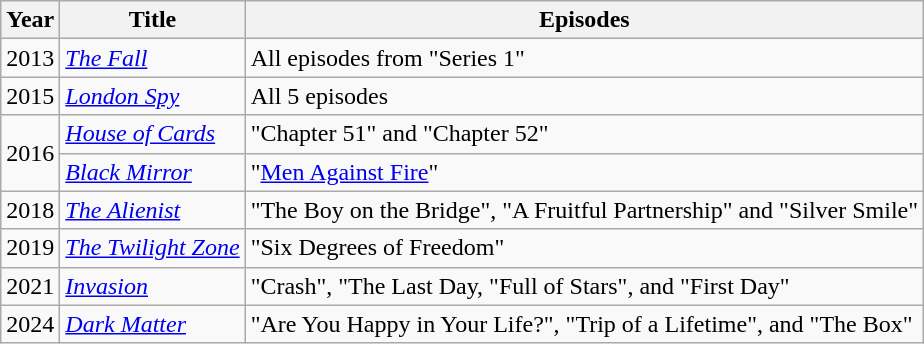<table class="wikitable">
<tr>
<th>Year</th>
<th>Title</th>
<th>Episodes</th>
</tr>
<tr>
<td>2013</td>
<td><em><a href='#'>The Fall</a></em></td>
<td>All episodes from "Series 1"</td>
</tr>
<tr>
<td>2015</td>
<td><em><a href='#'>London Spy</a></em></td>
<td>All 5 episodes</td>
</tr>
<tr>
<td rowspan=2>2016</td>
<td><em><a href='#'>House of Cards</a></em></td>
<td>"Chapter 51" and "Chapter 52"</td>
</tr>
<tr>
<td><em><a href='#'>Black Mirror</a></em></td>
<td>"<a href='#'>Men Against Fire</a>"</td>
</tr>
<tr>
<td>2018</td>
<td><em><a href='#'>The Alienist</a></em></td>
<td>"The Boy on the Bridge", "A Fruitful Partnership" and "Silver Smile"</td>
</tr>
<tr>
<td>2019</td>
<td><em><a href='#'>The Twilight Zone</a></em></td>
<td>"Six Degrees of Freedom"</td>
</tr>
<tr>
<td>2021</td>
<td><em><a href='#'>Invasion</a></em></td>
<td>"Crash", "The Last Day, "Full of Stars", and "First Day"</td>
</tr>
<tr>
<td>2024</td>
<td><em><a href='#'>Dark Matter</a></em></td>
<td>"Are You Happy in Your Life?", "Trip of a Lifetime", and "The Box"</td>
</tr>
</table>
